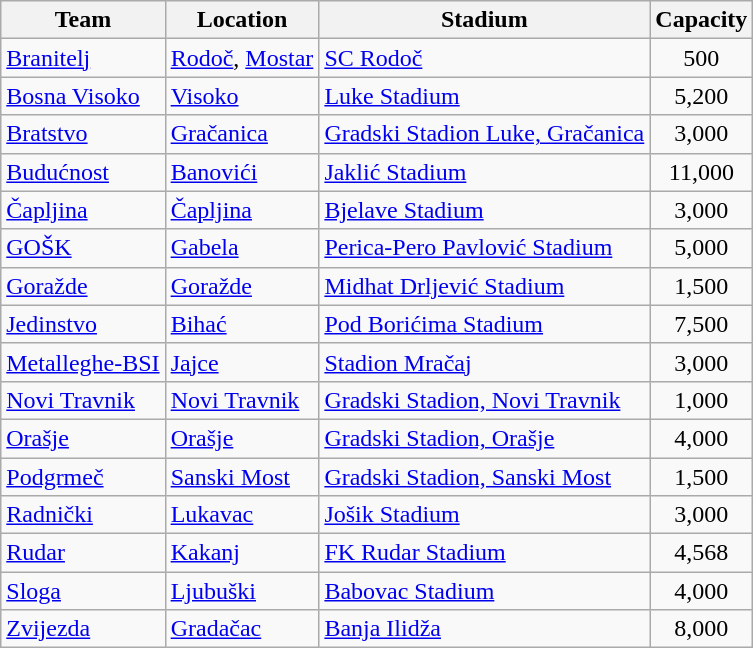<table class="wikitable sortable">
<tr>
<th>Team</th>
<th>Location</th>
<th>Stadium</th>
<th>Capacity</th>
</tr>
<tr>
<td><a href='#'>Branitelj</a></td>
<td><a href='#'>Rodoč</a>, <a href='#'>Mostar</a></td>
<td><a href='#'>SC Rodoč</a></td>
<td align="center">500</td>
</tr>
<tr>
<td><a href='#'>Bosna Visoko</a></td>
<td><a href='#'>Visoko</a></td>
<td><a href='#'>Luke Stadium</a></td>
<td align="center">5,200</td>
</tr>
<tr>
<td><a href='#'>Bratstvo</a></td>
<td><a href='#'>Gračanica</a></td>
<td><a href='#'>Gradski Stadion Luke, Gračanica</a></td>
<td align="center">3,000</td>
</tr>
<tr>
<td><a href='#'>Budućnost</a></td>
<td><a href='#'>Banovići</a></td>
<td><a href='#'>Jaklić Stadium</a></td>
<td align="center">11,000</td>
</tr>
<tr>
<td><a href='#'>Čapljina</a></td>
<td><a href='#'>Čapljina</a></td>
<td><a href='#'>Bjelave Stadium</a></td>
<td align="center">3,000</td>
</tr>
<tr>
<td><a href='#'>GOŠK</a></td>
<td><a href='#'>Gabela</a></td>
<td><a href='#'>Perica-Pero Pavlović Stadium</a></td>
<td align="center">5,000</td>
</tr>
<tr>
<td><a href='#'>Goražde</a></td>
<td><a href='#'>Goražde</a></td>
<td><a href='#'>Midhat Drljević Stadium</a></td>
<td align="center">1,500</td>
</tr>
<tr>
<td><a href='#'>Jedinstvo</a></td>
<td><a href='#'>Bihać</a></td>
<td><a href='#'>Pod Borićima Stadium</a></td>
<td align="center">7,500</td>
</tr>
<tr>
<td><a href='#'>Metalleghe-BSI</a></td>
<td><a href='#'>Jajce</a></td>
<td><a href='#'>Stadion Mračaj</a></td>
<td align="center">3,000</td>
</tr>
<tr>
<td><a href='#'>Novi Travnik</a></td>
<td><a href='#'>Novi Travnik</a></td>
<td><a href='#'>Gradski Stadion, Novi Travnik</a></td>
<td align="center">1,000</td>
</tr>
<tr>
<td><a href='#'>Orašje</a></td>
<td><a href='#'>Orašje</a></td>
<td><a href='#'>Gradski Stadion, Orašje</a></td>
<td align="center">4,000</td>
</tr>
<tr>
<td><a href='#'>Podgrmeč</a></td>
<td><a href='#'>Sanski Most</a></td>
<td><a href='#'>Gradski Stadion, Sanski Most</a></td>
<td align="center">1,500</td>
</tr>
<tr>
<td><a href='#'>Radnički</a></td>
<td><a href='#'>Lukavac</a></td>
<td><a href='#'>Jošik Stadium</a></td>
<td align="center">3,000</td>
</tr>
<tr>
<td><a href='#'>Rudar</a></td>
<td><a href='#'>Kakanj</a></td>
<td><a href='#'>FK Rudar Stadium</a><br></td>
<td align="center">4,568</td>
</tr>
<tr>
<td><a href='#'>Sloga</a></td>
<td><a href='#'>Ljubuški</a></td>
<td><a href='#'>Babovac Stadium</a></td>
<td align="center">4,000</td>
</tr>
<tr>
<td><a href='#'>Zvijezda</a></td>
<td><a href='#'>Gradačac</a></td>
<td><a href='#'>Banja Ilidža</a></td>
<td align="center">8,000</td>
</tr>
</table>
